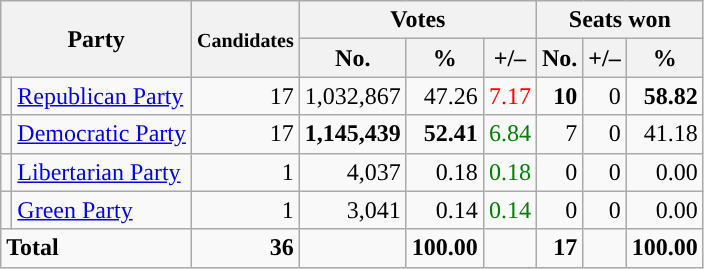<table class="wikitable" style="font-size:100%; text-align:right;">
<tr>
<th colspan="2" rowspan="2">Party</th>
<th rowspan="2"><small>Candi</small><small>dates</small></th>
<th colspan="3">Votes</th>
<th colspan="3">Seats won</th>
</tr>
<tr>
<th>No.</th>
<th>%</th>
<th>+/–</th>
<th>No.</th>
<th>+/–</th>
<th>%</th>
</tr>
<tr>
<td style="background:"></td>
<td align="left"><a href='#'>Republican Party</a></td>
<td>17</td>
<td>1,032,867</td>
<td>47.26</td>
<td style="color:red;">7.17</td>
<td><strong>10</strong></td>
<td>0</td>
<td><strong>58.82</strong></td>
</tr>
<tr>
<td style="background:"></td>
<td align="left"><a href='#'>Democratic Party</a></td>
<td>17</td>
<td><strong>1,145,439</strong></td>
<td><strong>52.41</strong></td>
<td style="color:green;">6.84</td>
<td>7</td>
<td>0</td>
<td>41.18</td>
</tr>
<tr>
<td style="background:"></td>
<td align="left"><a href='#'>Libertarian Party</a></td>
<td>1</td>
<td>4,037</td>
<td>0.18</td>
<td style="color:green;">0.18</td>
<td>0</td>
<td>0</td>
<td>0.00</td>
</tr>
<tr>
<td style="background:"></td>
<td align="left"><a href='#'>Green Party</a></td>
<td>1</td>
<td>3,041</td>
<td>0.14</td>
<td style="color:green;">0.14</td>
<td>0</td>
<td>0</td>
<td>0.00</td>
</tr>
<tr style="font-weight:bold">
<td colspan="2" align="left">Total</td>
<td>36</td>
<td></td>
<td>100.00</td>
<td></td>
<td>17</td>
<td></td>
<td>100.00</td>
</tr>
</table>
